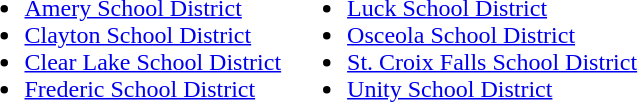<table>
<tr valign="top">
<td><br><ul><li><a href='#'>Amery School District</a></li><li><a href='#'>Clayton School District</a></li><li><a href='#'>Clear Lake School District</a></li><li><a href='#'>Frederic School District</a></li></ul></td>
<td><br><ul><li><a href='#'>Luck School District</a></li><li><a href='#'>Osceola School District</a></li><li><a href='#'>St. Croix Falls School District</a></li><li><a href='#'>Unity School District</a></li></ul></td>
</tr>
</table>
